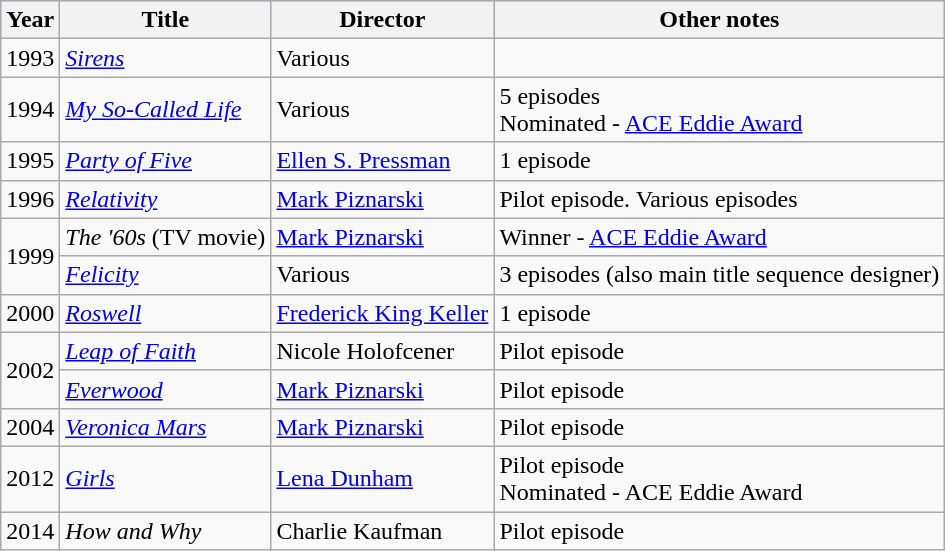<table class="wikitable">
<tr style="background:#b0c4de; text-align:center;">
<th>Year</th>
<th>Title</th>
<th>Director</th>
<th>Other notes</th>
</tr>
<tr>
<td>1993</td>
<td><em><a href='#'>Sirens</a></em></td>
<td>Various</td>
<td></td>
</tr>
<tr>
<td>1994</td>
<td><em><a href='#'>My So-Called Life</a></em></td>
<td>Various</td>
<td>5 episodes<br>Nominated - <a href='#'>ACE Eddie Award</a></td>
</tr>
<tr>
<td>1995</td>
<td><em><a href='#'>Party of Five</a></em></td>
<td><a href='#'>Ellen S. Pressman</a></td>
<td>1 episode</td>
</tr>
<tr>
<td>1996</td>
<td><em><a href='#'>Relativity</a></em></td>
<td><a href='#'>Mark Piznarski</a></td>
<td>Pilot episode. Various episodes</td>
</tr>
<tr>
<td rowspan="2">1999</td>
<td><em>The '60s</em> (TV movie)</td>
<td><a href='#'>Mark Piznarski</a></td>
<td>Winner - <a href='#'>ACE Eddie Award</a></td>
</tr>
<tr>
<td><em><a href='#'>Felicity</a></em></td>
<td>Various</td>
<td>3 episodes (also main title sequence designer)</td>
</tr>
<tr>
<td>2000</td>
<td><em><a href='#'>Roswell</a></em></td>
<td><a href='#'>Frederick King Keller</a></td>
<td>1 episode</td>
</tr>
<tr>
<td rowspan="2">2002</td>
<td><em><a href='#'>Leap of Faith</a></em></td>
<td>Nicole Holofcener</td>
<td>Pilot episode</td>
</tr>
<tr>
<td><em><a href='#'>Everwood</a></em></td>
<td><a href='#'>Mark Piznarski</a></td>
<td>Pilot episode</td>
</tr>
<tr>
<td>2004</td>
<td><em><a href='#'>Veronica Mars</a></em></td>
<td><a href='#'>Mark Piznarski</a></td>
<td>Pilot episode</td>
</tr>
<tr>
<td>2012</td>
<td><em><a href='#'>Girls</a></em></td>
<td><a href='#'>Lena Dunham</a></td>
<td>Pilot episode<br>Nominated - ACE Eddie Award</td>
</tr>
<tr>
<td>2014</td>
<td><em>How and Why</em></td>
<td>Charlie Kaufman</td>
<td>Pilot episode</td>
</tr>
</table>
